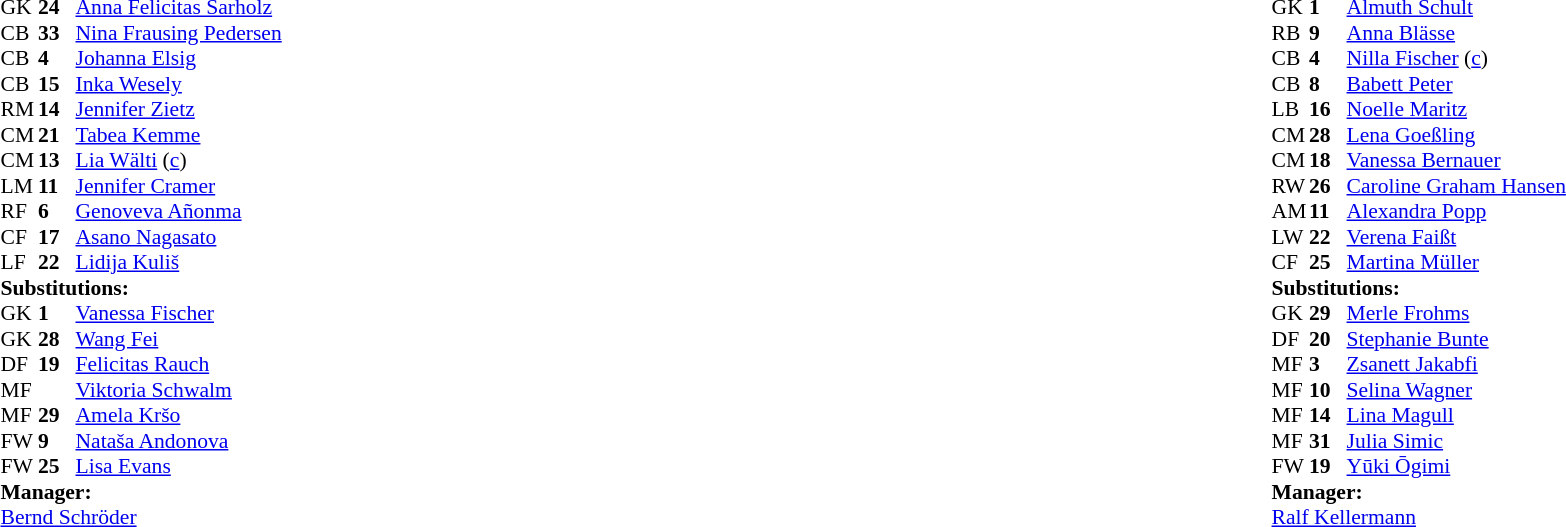<table width="100%">
<tr>
<td valign="top" width="50%"><br><table style="font-size: 90%" cellspacing="0" cellpadding="0">
<tr>
<th width="25"></th>
<th width="25"></th>
</tr>
<tr>
<td>GK</td>
<td><strong>24</strong></td>
<td> <a href='#'>Anna Felicitas Sarholz</a></td>
</tr>
<tr>
<td>CB</td>
<td><strong>33</strong></td>
<td> <a href='#'>Nina Frausing Pedersen</a></td>
<td></td>
<td></td>
</tr>
<tr>
<td>CB</td>
<td><strong>4</strong></td>
<td> <a href='#'>Johanna Elsig</a></td>
</tr>
<tr>
<td>CB</td>
<td><strong>15</strong></td>
<td> <a href='#'>Inka Wesely</a></td>
</tr>
<tr>
<td>RM</td>
<td><strong>14</strong></td>
<td> <a href='#'>Jennifer Zietz</a></td>
</tr>
<tr>
<td>CM</td>
<td><strong>21</strong></td>
<td> <a href='#'>Tabea Kemme</a></td>
</tr>
<tr>
<td>CM</td>
<td><strong>13</strong></td>
<td> <a href='#'>Lia Wälti</a> (<a href='#'>c</a>)</td>
</tr>
<tr>
<td>LM</td>
<td><strong>11</strong></td>
<td> <a href='#'>Jennifer Cramer</a></td>
<td></td>
</tr>
<tr>
<td>RF</td>
<td><strong>6</strong></td>
<td> <a href='#'>Genoveva Añonma</a></td>
</tr>
<tr>
<td>CF</td>
<td><strong>17</strong></td>
<td> <a href='#'>Asano Nagasato</a></td>
<td></td>
<td></td>
</tr>
<tr>
<td>LF</td>
<td><strong>22</strong></td>
<td> <a href='#'>Lidija Kuliš</a></td>
</tr>
<tr>
<td colspan=3><strong>Substitutions:</strong></td>
</tr>
<tr>
<td>GK</td>
<td><strong>1</strong></td>
<td> <a href='#'>Vanessa Fischer</a></td>
</tr>
<tr>
<td>GK</td>
<td><strong>28</strong></td>
<td> <a href='#'>Wang Fei</a></td>
</tr>
<tr>
<td>DF</td>
<td><strong>19</strong></td>
<td> <a href='#'>Felicitas Rauch</a></td>
</tr>
<tr>
<td>MF</td>
<td></td>
<td> <a href='#'>Viktoria Schwalm</a></td>
<td></td>
<td></td>
</tr>
<tr>
<td>MF</td>
<td><strong>29</strong></td>
<td> <a href='#'>Amela Kršo</a></td>
</tr>
<tr>
<td>FW</td>
<td><strong>9</strong></td>
<td> <a href='#'>Nataša Andonova</a></td>
<td></td>
<td></td>
</tr>
<tr>
<td>FW</td>
<td><strong>25</strong></td>
<td> <a href='#'>Lisa Evans</a></td>
</tr>
<tr>
<td colspan=3><strong>Manager:</strong></td>
</tr>
<tr>
<td colspan=3><a href='#'>Bernd Schröder</a></td>
</tr>
</table>
</td>
<td valign="top"></td>
<td valign="top" width="50%"><br><table style="font-size: 90%" cellspacing="0" cellpadding="0" align="center">
<tr>
<th width=25></th>
<th width=25></th>
</tr>
<tr>
<td>GK</td>
<td><strong>1</strong></td>
<td> <a href='#'>Almuth Schult</a></td>
</tr>
<tr>
<td>RB</td>
<td><strong>9</strong></td>
<td> <a href='#'>Anna Blässe</a></td>
</tr>
<tr>
<td>CB</td>
<td><strong>4</strong></td>
<td> <a href='#'>Nilla Fischer</a> (<a href='#'>c</a>)</td>
</tr>
<tr>
<td>CB</td>
<td><strong>8</strong></td>
<td> <a href='#'>Babett Peter</a></td>
</tr>
<tr>
<td>LB</td>
<td><strong>16</strong></td>
<td> <a href='#'>Noelle Maritz</a></td>
</tr>
<tr>
<td>CM</td>
<td><strong>28</strong></td>
<td> <a href='#'>Lena Goeßling</a></td>
</tr>
<tr>
<td>CM</td>
<td><strong>18</strong></td>
<td> <a href='#'>Vanessa Bernauer</a></td>
<td></td>
<td></td>
</tr>
<tr>
<td>RW</td>
<td><strong>26</strong></td>
<td> <a href='#'>Caroline Graham Hansen</a></td>
<td></td>
<td></td>
</tr>
<tr>
<td>AM</td>
<td><strong>11</strong></td>
<td> <a href='#'>Alexandra Popp</a></td>
<td></td>
</tr>
<tr>
<td>LW</td>
<td><strong>22</strong></td>
<td> <a href='#'>Verena Faißt</a></td>
</tr>
<tr>
<td>CF</td>
<td><strong>25</strong></td>
<td> <a href='#'>Martina Müller</a></td>
<td></td>
<td></td>
</tr>
<tr>
<td colspan=3><strong>Substitutions:</strong></td>
</tr>
<tr>
<td>GK</td>
<td><strong>29</strong></td>
<td> <a href='#'>Merle Frohms</a></td>
</tr>
<tr>
<td>DF</td>
<td><strong>20</strong></td>
<td> <a href='#'>Stephanie Bunte</a></td>
</tr>
<tr>
<td>MF</td>
<td><strong>3</strong></td>
<td> <a href='#'>Zsanett Jakabfi</a></td>
</tr>
<tr>
<td>MF</td>
<td><strong>10</strong></td>
<td> <a href='#'>Selina Wagner</a></td>
<td></td>
<td></td>
</tr>
<tr>
<td>MF</td>
<td><strong>14</strong></td>
<td> <a href='#'>Lina Magull</a></td>
</tr>
<tr>
<td>MF</td>
<td><strong>31</strong></td>
<td> <a href='#'>Julia Simic</a></td>
<td></td>
<td></td>
</tr>
<tr>
<td>FW</td>
<td><strong>19</strong></td>
<td> <a href='#'>Yūki Ōgimi</a></td>
<td></td>
<td></td>
</tr>
<tr>
<td colspan=3><strong>Manager:</strong></td>
</tr>
<tr>
<td colspan=3><a href='#'>Ralf Kellermann</a></td>
</tr>
</table>
</td>
</tr>
</table>
